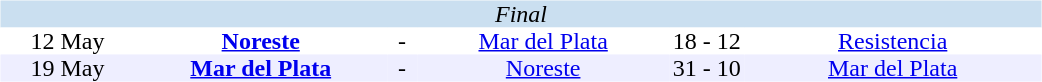<table width=700>
<tr>
<td width=700 valign="top"><br><table border=0 cellspacing=0 cellpadding=0 style="font-size: 100%; border-collapse: collapse;" width=100%>
<tr bgcolor="#CADFF0">
<td style="font-size:100%"; align="center" colspan="6"><em>Final</em></td>
</tr>
<tr align=center bgcolor=#FFFFFF>
<td width=90>12 May</td>
<td width=170><strong><a href='#'>Noreste</a></strong></td>
<td width=20>-</td>
<td width=170><a href='#'>Mar del Plata</a></td>
<td width=50>18 - 12</td>
<td width=200><a href='#'>Resistencia</a></td>
</tr>
<tr align=center bgcolor=#EEEEFF>
<td width=90>19 May</td>
<td width=170><strong><a href='#'>Mar del Plata</a></strong></td>
<td width=20>-</td>
<td width=170><a href='#'>Noreste</a></td>
<td width=50>31 - 10</td>
<td width=200><a href='#'>Mar del Plata</a></td>
</tr>
</table>
</td>
</tr>
</table>
